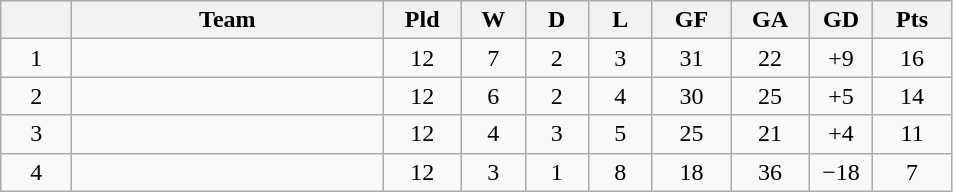<table class="wikitable" style="text-align: center;">
<tr>
<th style="width: 40px;"></th>
<th style="width: 200px;">Team</th>
<th style="width: 45px;">Pld</th>
<th style="width: 35px;">W</th>
<th style="width: 35px;">D</th>
<th style="width: 35px;">L</th>
<th style="width: 45px;">GF</th>
<th style="width: 45px;">GA</th>
<th style="width: 35px;">GD</th>
<th style="width: 45px;">Pts</th>
</tr>
<tr>
<td>1</td>
<td style="text-align: left;"></td>
<td>12</td>
<td>7</td>
<td>2</td>
<td>3</td>
<td>31</td>
<td>22</td>
<td>+9</td>
<td>16</td>
</tr>
<tr>
<td>2</td>
<td style="text-align: left;"></td>
<td>12</td>
<td>6</td>
<td>2</td>
<td>4</td>
<td>30</td>
<td>25</td>
<td>+5</td>
<td>14</td>
</tr>
<tr>
<td>3</td>
<td style="text-align: left;"></td>
<td>12</td>
<td>4</td>
<td>3</td>
<td>5</td>
<td>25</td>
<td>21</td>
<td>+4</td>
<td>11</td>
</tr>
<tr>
<td>4</td>
<td style="text-align: left;"></td>
<td>12</td>
<td>3</td>
<td>1</td>
<td>8</td>
<td>18</td>
<td>36</td>
<td>−18</td>
<td>7</td>
</tr>
</table>
